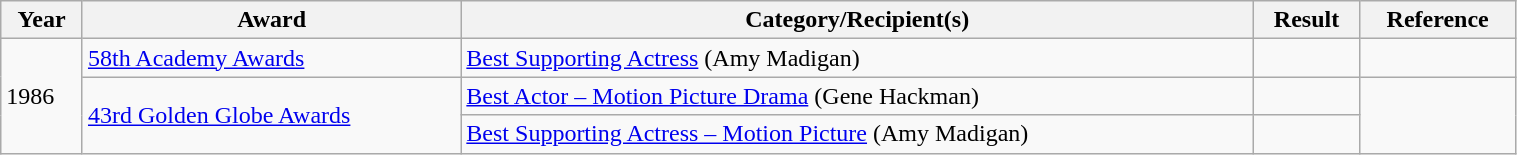<table class="wikitable" width="80%">
<tr>
<th>Year</th>
<th>Award</th>
<th>Category/Recipient(s)</th>
<th>Result</th>
<th>Reference</th>
</tr>
<tr>
<td rowspan="3">1986</td>
<td><a href='#'>58th Academy Awards</a></td>
<td><a href='#'>Best Supporting Actress</a> (Amy Madigan)</td>
<td></td>
<td style="text-align:center;"></td>
</tr>
<tr>
<td rowspan="2"><a href='#'>43rd Golden Globe Awards</a></td>
<td><a href='#'>Best Actor – Motion Picture Drama</a> (Gene Hackman)</td>
<td></td>
<td rowspan="2" style="text-align:center;"></td>
</tr>
<tr>
<td><a href='#'>Best Supporting Actress – Motion Picture</a> (Amy Madigan)</td>
<td></td>
</tr>
</table>
